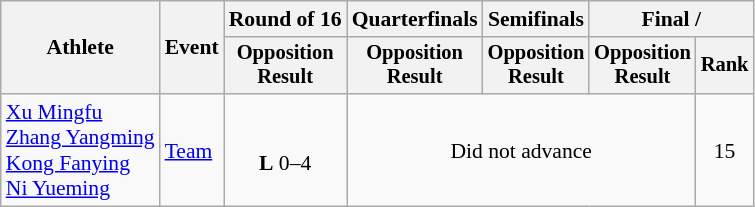<table class="wikitable" style="font-size:90%">
<tr>
<th rowspan=2>Athlete</th>
<th rowspan=2>Event</th>
<th>Round of 16</th>
<th>Quarterfinals</th>
<th>Semifinals</th>
<th colspan=2>Final / </th>
</tr>
<tr style="font-size:95%">
<th>Opposition<br>Result</th>
<th>Opposition<br>Result</th>
<th>Opposition<br>Result</th>
<th>Opposition<br>Result</th>
<th>Rank</th>
</tr>
<tr align=center>
<td align="left"><a href='#'>Xu Mingfu</a><br><a href='#'>Zhang Yangming</a><br><a href='#'>Kong Fanying</a><br><a href='#'>Ni Yueming</a></td>
<td align="left"><a href='#'>Team</a></td>
<td><br><strong>L</strong> 0–4</td>
<td colspan=3>Did not advance</td>
<td>15</td>
</tr>
</table>
